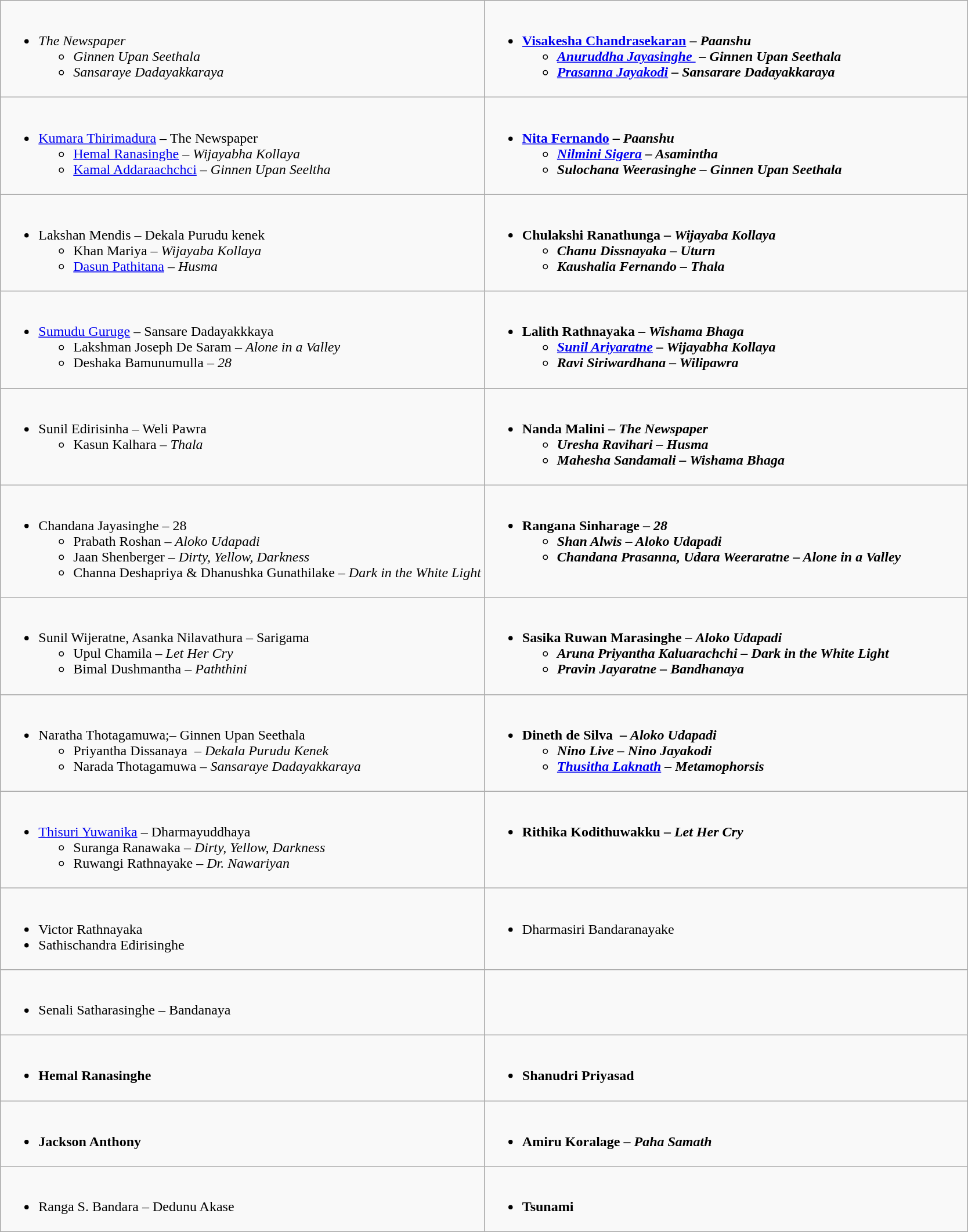<table class=wikitable>
<tr>
<td style="vertical-align:top; width:50%;"><br><ul><li><em>The Newspaper </em> <ul><li><em>Ginnen Upan Seethala</em> </li><li><em>Sansaraye Dadayakkaraya</em> </li></ul></li></ul></td>
<td style="vertical-align:top; width:50%;"><br><ul><li><strong><a href='#'>Visakesha Chandrasekaran</a> – <em>Paanshu<strong><em><ul><li><a href='#'>Anuruddha Jayasinghe </a> – </em>Ginnen Upan Seethala<em></li><li><a href='#'>Prasanna Jayakodi</a> – </em>Sansarare Dadayakkaraya<em></li></ul></li></ul></td>
</tr>
<tr>
<td style="vertical-align:top; width:50%;"><br><ul><li></strong><a href='#'>Kumara Thirimadura</a> – </em>The Newspaper </em></strong><ul><li><a href='#'>Hemal Ranasinghe</a> – <em>Wijayabha Kollaya</em></li><li><a href='#'>Kamal Addaraachchci</a> – <em>Ginnen Upan Seeltha</em></li></ul></li></ul></td>
<td style="vertical-align:top; width:50%;"><br><ul><li><strong><a href='#'>Nita Fernando</a> – <em>Paanshu<strong><em><ul><li><a href='#'>Nilmini Sigera</a> – </em>Asamintha<em></li><li>Sulochana Weerasinghe – </em>Ginnen Upan Seethala<em></li></ul></li></ul></td>
</tr>
<tr>
<td style="vertical-align:top; width:50%;"><br><ul><li></strong>Lakshan Mendis – </em>Dekala Purudu kenek</em></strong><ul><li>Khan Mariya – <em>Wijayaba Kollaya</em></li><li><a href='#'>Dasun Pathitana</a> – <em>Husma</em></li></ul></li></ul></td>
<td style="vertical-align:top; width:50%;"><br><ul><li><strong>Chulakshi Ranathunga – <em>Wijayaba Kollaya<strong><em><ul><li>Chanu Dissnayaka – </em>Uturn<em></li><li>Kaushalia Fernando – </em>Thala<em></li></ul></li></ul></td>
</tr>
<tr>
<td style="vertical-align:top; width:50%;"><br><ul><li></strong><a href='#'>Sumudu Guruge</a> – </em>Sansare Dadayakkkaya </em></strong><ul><li>Lakshman Joseph De Saram – <em>Alone in a Valley</em></li><li>Deshaka Bamunumulla – <em>28</em></li></ul></li></ul></td>
<td style="vertical-align:top; width:50%;"><br><ul><li><strong>Lalith Rathnayaka – <em>Wishama Bhaga<strong><em><ul><li><a href='#'>Sunil Ariyaratne</a> – </em>Wijayabha Kollaya<em></li><li>Ravi Siriwardhana – </em>Wilipawra<em></li></ul></li></ul></td>
</tr>
<tr>
<td style="vertical-align:top; width:50%;"><br><ul><li></strong>Sunil Edirisinha – </em>Weli Pawra</em></strong><ul><li>Kasun Kalhara – <em>Thala</em></li></ul></li></ul></td>
<td style="vertical-align:top; width:50%;"><br><ul><li><strong>Nanda Malini – <em>The Newspaper <strong><em><ul><li>Uresha Ravihari – </em>Husma<em></li><li>Mahesha Sandamali – </em>Wishama Bhaga<em></li></ul></li></ul></td>
</tr>
<tr>
<td style="vertical-align:top; width:50%;"><br><ul><li></strong>Chandana Jayasinghe – </em>28</em></strong><ul><li>Prabath Roshan – <em>Aloko Udapadi</em></li><li>Jaan Shenberger – <em>Dirty, Yellow, Darkness</em></li><li>Channa Deshapriya & Dhanushka Gunathilake – <em>Dark in the White Light</em></li></ul></li></ul></td>
<td style="vertical-align:top; width:50%;"><br><ul><li><strong>Rangana Sinharage – <em>28<strong><em><ul><li>Shan Alwis – </em>Aloko Udapadi<em></li><li>Chandana Prasanna, Udara Weeraratne – </em>Alone in a Valley<em></li></ul></li></ul></td>
</tr>
<tr>
<td style="vertical-align:top; width:50%;"><br><ul><li></strong>Sunil Wijeratne, Asanka Nilavathura – </em>Sarigama</em></strong><ul><li>Upul Chamila – <em>Let Her Cry</em></li><li>Bimal Dushmantha – <em>Paththini</em></li></ul></li></ul></td>
<td style="vertical-align:top; width:50%;"><br><ul><li><strong>Sasika Ruwan Marasinghe – <em>Aloko Udapadi<strong><em><ul><li>Aruna Priyantha Kaluarachchi – </em>Dark in the White Light<em></li><li>Pravin Jayaratne – </em>Bandhanaya<em></li></ul></li></ul></td>
</tr>
<tr>
<td style="vertical-align:top; width:50%;"><br><ul><li></strong>Naratha Thotagamuwa;– </em>Ginnen Upan Seethala</em></strong><ul><li>Priyantha Dissanaya  – <em>Dekala Purudu Kenek</em></li><li>Narada Thotagamuwa – <em>Sansaraye Dadayakkaraya</em></li></ul></li></ul></td>
<td style="vertical-align:top; width:50%;"><br><ul><li><strong>Dineth de Silva  – <em>Aloko Udapadi<strong><em><ul><li>Nino Live – </em>Nino Jayakodi<em></li><li><a href='#'>Thusitha Laknath</a> – </em>Metamophorsis<em></li></ul></li></ul></td>
</tr>
<tr>
<td style="vertical-align:top; width:50%;"><br><ul><li></strong><a href='#'>Thisuri Yuwanika</a> – </em>Dharmayuddhaya</em></strong><ul><li>Suranga Ranawaka – <em>Dirty, Yellow, Darkness</em></li><li>Ruwangi Rathnayake – <em>Dr. Nawariyan</em></li></ul></li></ul></td>
<td style="vertical-align:top; width:50%;"><br><ul><li><strong>Rithika Kodithuwakku – <em>Let Her Cry<strong><em></li></ul></td>
</tr>
<tr>
<td style="vertical-align:top; width:50%;"><br><ul><li></strong>Victor Rathnayaka <strong></li><li></strong>Sathischandra Edirisinghe <strong></li></ul></td>
<td style="vertical-align:top; width:50%;"><br><ul><li></strong>Dharmasiri Bandaranayake<strong></li></ul></td>
</tr>
<tr>
<td style="vertical-align:top; width:50%;"><br><ul><li></strong>Senali Satharasinghe – </em>Bandanaya</em></strong></li></ul></td>
</tr>
<tr>
<td style="vertical-align:top; width:50%;"><br><ul><li><strong>Hemal Ranasinghe </strong></li></ul></td>
<td style="vertical-align:top; width:50%;"><br><ul><li><strong>Shanudri Priyasad</strong></li></ul></td>
</tr>
<tr>
<td style="vertical-align:top; width:50%;"><br><ul><li><strong>Jackson Anthony</strong></li></ul></td>
<td style="vertical-align:top; width:50%;"><br><ul><li><strong>Amiru Koralage – <em>Paha Samath<strong><em></li></ul></td>
</tr>
<tr>
<td style="vertical-align:top; width:50%;"><br><ul><li></strong>Ranga S. Bandara – </em>Dedunu Akase</em></strong></li></ul></td>
<td style="vertical-align:top; width:50%;"><br><ul><li><strong>Tsunami</strong></li></ul></td>
</tr>
</table>
